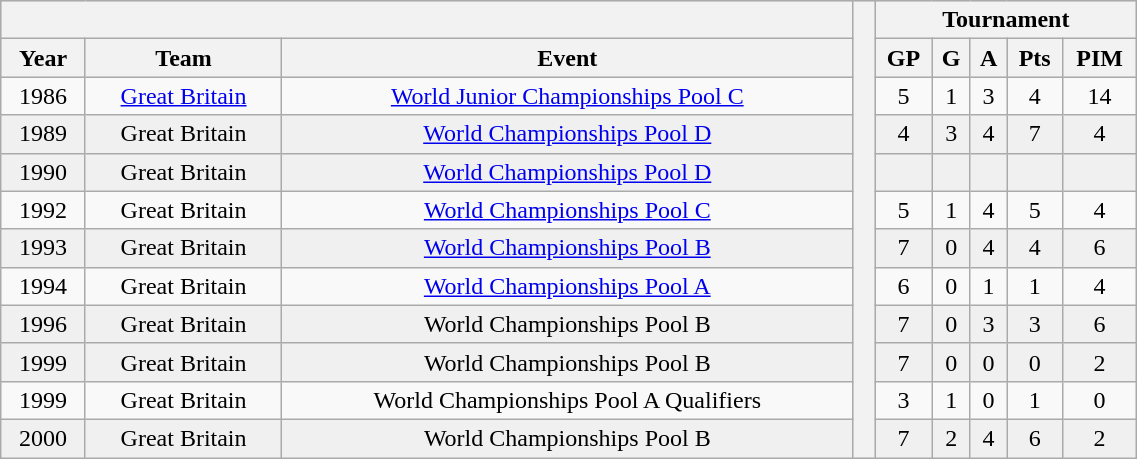<table class="wikitable"| BORDER="0" CELLPADDING="1" CELLSPACING="0" width="60%" style="text-align:center">
<tr bgcolor="#e0e0e0">
<th colspan="3" width="75%" bgcolor="#ffffff"> </th>
<th rowspan="99" bgcolor="#ffffff"> </th>
<th colspan="5">Tournament</th>
</tr>
<tr bgcolor="#e0e0e0">
<th>Year</th>
<th>Team</th>
<th>Event</th>
<th>GP</th>
<th>G</th>
<th>A</th>
<th>Pts</th>
<th>PIM</th>
</tr>
<tr ALIGN="center">
<td>1986</td>
<td><a href='#'>Great Britain</a></td>
<td><a href='#'>World Junior Championships Pool C</a></td>
<td>5</td>
<td>1</td>
<td>3</td>
<td>4</td>
<td>14</td>
</tr>
<tr ALIGN="center" bgcolor="#f0f0f0">
<td>1989</td>
<td>Great Britain</td>
<td><a href='#'>World Championships Pool D</a></td>
<td>4</td>
<td>3</td>
<td>4</td>
<td>7</td>
<td>4</td>
</tr>
<tr ALIGN="center" bgcolor="#f0f0f0">
<td>1990</td>
<td>Great Britain</td>
<td><a href='#'>World Championships Pool D</a></td>
<td></td>
<td></td>
<td></td>
<td></td>
<td></td>
</tr>
<tr ALIGN="center">
<td>1992</td>
<td>Great Britain</td>
<td><a href='#'>World Championships Pool C</a></td>
<td>5</td>
<td>1</td>
<td>4</td>
<td>5</td>
<td>4</td>
</tr>
<tr ALIGN="center" bgcolor="#f0f0f0">
<td>1993</td>
<td>Great Britain</td>
<td><a href='#'>World Championships Pool B</a></td>
<td>7</td>
<td>0</td>
<td>4</td>
<td>4</td>
<td>6</td>
</tr>
<tr ALIGN="center">
<td>1994</td>
<td>Great Britain</td>
<td><a href='#'>World Championships Pool A</a></td>
<td>6</td>
<td>0</td>
<td>1</td>
<td>1</td>
<td>4</td>
</tr>
<tr ALIGN="center" bgcolor="#f0f0f0">
<td>1996</td>
<td>Great Britain</td>
<td>World Championships Pool B</td>
<td>7</td>
<td>0</td>
<td>3</td>
<td>3</td>
<td>6</td>
</tr>
<tr ALIGN="center" bgcolor="#f0f0f0">
<td>1999</td>
<td>Great Britain</td>
<td>World Championships Pool B</td>
<td>7</td>
<td>0</td>
<td>0</td>
<td>0</td>
<td>2</td>
</tr>
<tr ALIGN="center">
<td>1999</td>
<td>Great Britain</td>
<td>World Championships Pool A Qualifiers</td>
<td>3</td>
<td>1</td>
<td>0</td>
<td>1</td>
<td>0</td>
</tr>
<tr ALIGN="center" bgcolor="#f0f0f0">
<td>2000</td>
<td>Great Britain</td>
<td>World Championships Pool B</td>
<td>7</td>
<td>2</td>
<td>4</td>
<td>6</td>
<td>2</td>
</tr>
</table>
